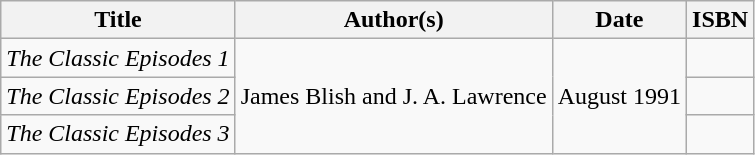<table class="wikitable">
<tr>
<th>Title</th>
<th>Author(s)</th>
<th>Date</th>
<th>ISBN</th>
</tr>
<tr>
<td><em>The Classic Episodes 1</em></td>
<td rowspan="3">James Blish and J. A. Lawrence</td>
<td rowspan="3">August 1991</td>
<td></td>
</tr>
<tr>
<td><em>The Classic Episodes 2</em></td>
<td></td>
</tr>
<tr>
<td><em>The Classic Episodes 3</em></td>
<td></td>
</tr>
</table>
